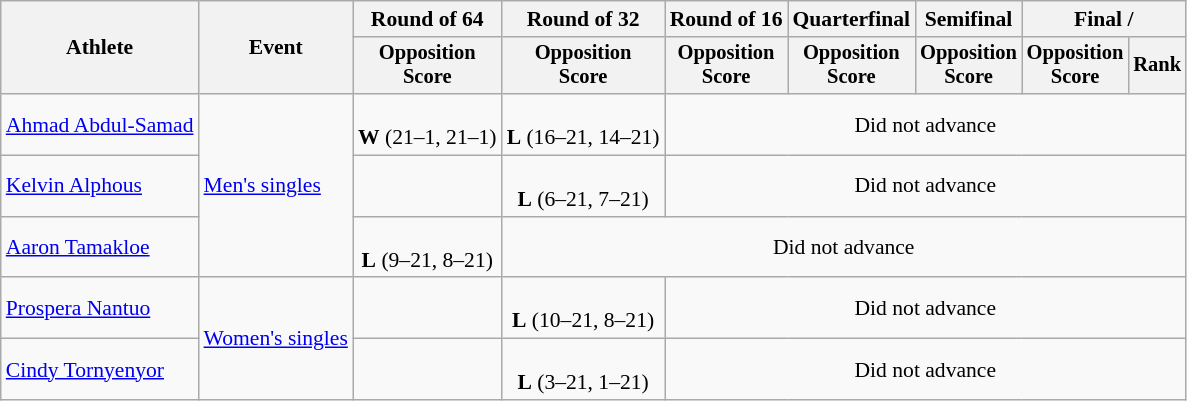<table class=wikitable style="font-size:90%">
<tr>
<th rowspan=2>Athlete</th>
<th rowspan=2>Event</th>
<th>Round of 64</th>
<th>Round of 32</th>
<th>Round of 16</th>
<th>Quarterfinal</th>
<th>Semifinal</th>
<th colspan=2>Final / </th>
</tr>
<tr style="font-size:95%">
<th>Opposition<br>Score</th>
<th>Opposition<br>Score</th>
<th>Opposition<br>Score</th>
<th>Opposition<br>Score</th>
<th>Opposition<br>Score</th>
<th>Opposition<br>Score</th>
<th>Rank</th>
</tr>
<tr align=center>
<td align=left><a href='#'>Ahmad Abdul-Samad</a></td>
<td align=left rowspan=3><a href='#'>Men's singles</a></td>
<td><br><strong>W</strong> (21–1, 21–1)</td>
<td><br><strong>L</strong> (16–21, 14–21)</td>
<td colspan="5">Did not advance</td>
</tr>
<tr align=center>
<td align=left><a href='#'>Kelvin Alphous</a></td>
<td></td>
<td><br><strong>L</strong> (6–21, 7–21)</td>
<td colspan="5">Did not advance</td>
</tr>
<tr align=center>
<td align=left><a href='#'>Aaron Tamakloe</a></td>
<td><br><strong>L</strong> (9–21, 8–21)</td>
<td colspan="6">Did not advance</td>
</tr>
<tr align=center>
<td align=left><a href='#'>Prospera Nantuo</a></td>
<td align=left rowspan=2><a href='#'>Women's singles</a></td>
<td></td>
<td><br><strong>L</strong> (10–21, 8–21)</td>
<td colspan="5">Did not advance</td>
</tr>
<tr align=center>
<td align=left><a href='#'>Cindy Tornyenyor</a></td>
<td></td>
<td><br><strong>L</strong> (3–21, 1–21)</td>
<td colspan="5">Did not advance</td>
</tr>
</table>
